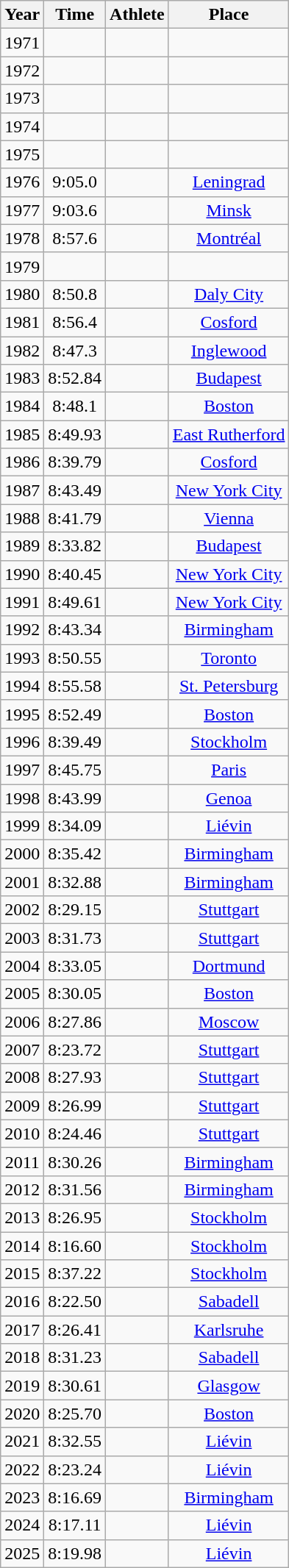<table class="wikitable sortable" style="text-align:center">
<tr>
<th>Year</th>
<th>Time</th>
<th>Athlete</th>
<th>Place</th>
</tr>
<tr>
<td>1971</td>
<td></td>
<td></td>
<td></td>
</tr>
<tr>
<td>1972</td>
<td></td>
<td></td>
<td></td>
</tr>
<tr>
<td>1973</td>
<td></td>
<td></td>
<td></td>
</tr>
<tr>
<td>1974</td>
<td></td>
<td></td>
<td></td>
</tr>
<tr>
<td>1975</td>
<td></td>
<td></td>
<td></td>
</tr>
<tr>
<td>1976</td>
<td>9:05.0</td>
<td align=left></td>
<td><a href='#'>Leningrad</a></td>
</tr>
<tr>
<td>1977</td>
<td>9:03.6</td>
<td align=left></td>
<td><a href='#'>Minsk</a></td>
</tr>
<tr>
<td>1978</td>
<td>8:57.6</td>
<td align=left></td>
<td><a href='#'>Montréal</a></td>
</tr>
<tr>
<td>1979</td>
<td></td>
<td></td>
<td></td>
</tr>
<tr>
<td>1980</td>
<td>8:50.8</td>
<td align=left></td>
<td><a href='#'>Daly City</a></td>
</tr>
<tr>
<td>1981</td>
<td>8:56.4</td>
<td align=left></td>
<td><a href='#'>Cosford</a></td>
</tr>
<tr>
<td>1982</td>
<td>8:47.3</td>
<td align=left></td>
<td><a href='#'>Inglewood</a></td>
</tr>
<tr>
<td>1983</td>
<td>8:52.84</td>
<td align=left></td>
<td><a href='#'>Budapest</a></td>
</tr>
<tr>
<td>1984</td>
<td>8:48.1</td>
<td align=left></td>
<td><a href='#'>Boston</a></td>
</tr>
<tr>
<td>1985</td>
<td>8:49.93</td>
<td align=left></td>
<td><a href='#'>East Rutherford</a></td>
</tr>
<tr>
<td>1986</td>
<td>8:39.79</td>
<td align=left></td>
<td><a href='#'>Cosford</a></td>
</tr>
<tr>
<td>1987</td>
<td>8:43.49</td>
<td align=left></td>
<td><a href='#'>New York City</a></td>
</tr>
<tr>
<td>1988</td>
<td>8:41.79</td>
<td align=left></td>
<td><a href='#'>Vienna</a></td>
</tr>
<tr>
<td>1989</td>
<td>8:33.82</td>
<td align=left></td>
<td><a href='#'>Budapest</a></td>
</tr>
<tr>
<td>1990</td>
<td>8:40.45</td>
<td align=left></td>
<td><a href='#'>New York City</a></td>
</tr>
<tr>
<td>1991</td>
<td>8:49.61</td>
<td align=left></td>
<td><a href='#'>New York City</a></td>
</tr>
<tr>
<td>1992</td>
<td>8:43.34</td>
<td align=left></td>
<td><a href='#'>Birmingham</a></td>
</tr>
<tr>
<td>1993</td>
<td>8:50.55</td>
<td align=left></td>
<td><a href='#'>Toronto</a></td>
</tr>
<tr>
<td>1994</td>
<td>8:55.58</td>
<td align=left></td>
<td><a href='#'>St. Petersburg</a></td>
</tr>
<tr>
<td>1995</td>
<td>8:52.49</td>
<td align=left></td>
<td><a href='#'>Boston</a></td>
</tr>
<tr>
<td>1996</td>
<td>8:39.49</td>
<td align=left></td>
<td><a href='#'>Stockholm</a></td>
</tr>
<tr>
<td>1997</td>
<td>8:45.75</td>
<td align=left></td>
<td><a href='#'>Paris</a></td>
</tr>
<tr>
<td>1998</td>
<td>8:43.99</td>
<td align=left></td>
<td><a href='#'>Genoa</a></td>
</tr>
<tr>
<td>1999</td>
<td>8:34.09</td>
<td align=left></td>
<td><a href='#'>Liévin</a></td>
</tr>
<tr>
<td>2000</td>
<td>8:35.42</td>
<td align=left></td>
<td><a href='#'>Birmingham</a></td>
</tr>
<tr>
<td>2001</td>
<td>8:32.88</td>
<td align=left></td>
<td><a href='#'>Birmingham</a></td>
</tr>
<tr>
<td>2002</td>
<td>8:29.15</td>
<td align=left></td>
<td><a href='#'>Stuttgart</a></td>
</tr>
<tr>
<td>2003</td>
<td>8:31.73</td>
<td align=left></td>
<td><a href='#'>Stuttgart</a></td>
</tr>
<tr>
<td>2004</td>
<td>8:33.05</td>
<td align=left></td>
<td><a href='#'>Dortmund</a></td>
</tr>
<tr>
<td>2005</td>
<td>8:30.05</td>
<td align=left></td>
<td><a href='#'>Boston</a></td>
</tr>
<tr>
<td>2006</td>
<td>8:27.86</td>
<td align=left></td>
<td><a href='#'>Moscow</a></td>
</tr>
<tr>
<td>2007</td>
<td>8:23.72</td>
<td align=left></td>
<td><a href='#'>Stuttgart</a></td>
</tr>
<tr>
<td>2008</td>
<td>8:27.93</td>
<td align=left></td>
<td><a href='#'>Stuttgart</a></td>
</tr>
<tr>
<td>2009</td>
<td>8:26.99</td>
<td align=left></td>
<td><a href='#'>Stuttgart</a></td>
</tr>
<tr>
<td>2010</td>
<td>8:24.46</td>
<td align=left></td>
<td><a href='#'>Stuttgart</a></td>
</tr>
<tr>
<td>2011</td>
<td>8:30.26</td>
<td align=left></td>
<td><a href='#'>Birmingham</a></td>
</tr>
<tr>
<td>2012</td>
<td>8:31.56</td>
<td align=left></td>
<td><a href='#'>Birmingham</a></td>
</tr>
<tr>
<td>2013</td>
<td>8:26.95</td>
<td align=left></td>
<td><a href='#'>Stockholm</a></td>
</tr>
<tr>
<td>2014</td>
<td>8:16.60</td>
<td align=left></td>
<td><a href='#'>Stockholm</a></td>
</tr>
<tr>
<td>2015</td>
<td>8:37.22</td>
<td align=left></td>
<td><a href='#'>Stockholm</a></td>
</tr>
<tr>
<td>2016</td>
<td>8:22.50</td>
<td align=left></td>
<td><a href='#'>Sabadell</a></td>
</tr>
<tr>
<td>2017</td>
<td>8:26.41</td>
<td align=left></td>
<td><a href='#'>Karlsruhe</a></td>
</tr>
<tr>
<td>2018</td>
<td>8:31.23</td>
<td align=left></td>
<td><a href='#'>Sabadell</a></td>
</tr>
<tr>
<td>2019</td>
<td>8:30.61</td>
<td align=left></td>
<td><a href='#'>Glasgow</a></td>
</tr>
<tr>
<td>2020</td>
<td>8:25.70</td>
<td align=left></td>
<td><a href='#'>Boston</a></td>
</tr>
<tr>
<td>2021</td>
<td>8:32.55</td>
<td align=left></td>
<td><a href='#'>Liévin</a></td>
</tr>
<tr>
<td>2022</td>
<td>8:23.24</td>
<td align=left></td>
<td><a href='#'>Liévin</a></td>
</tr>
<tr>
<td>2023</td>
<td>8:16.69</td>
<td align=left></td>
<td><a href='#'>Birmingham</a></td>
</tr>
<tr>
<td>2024</td>
<td>8:17.11</td>
<td align=left></td>
<td><a href='#'>Liévin</a></td>
</tr>
<tr>
<td>2025</td>
<td>8:19.98</td>
<td align=left></td>
<td><a href='#'>Liévin</a></td>
</tr>
</table>
